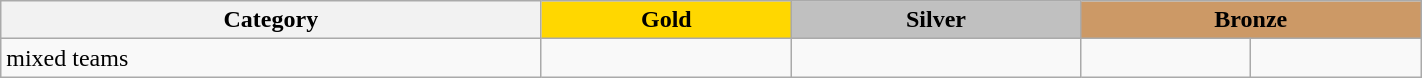<table class=wikitable  width=75%>
<tr>
<th>Category</th>
<th style="background: gold">Gold</th>
<th style="background: silver">Silver</th>
<th style="background: #cc9966" colspan=2>Bronze</th>
</tr>
<tr>
<td>mixed teams</td>
<td></td>
<td></td>
<td></td>
<td></td>
</tr>
</table>
